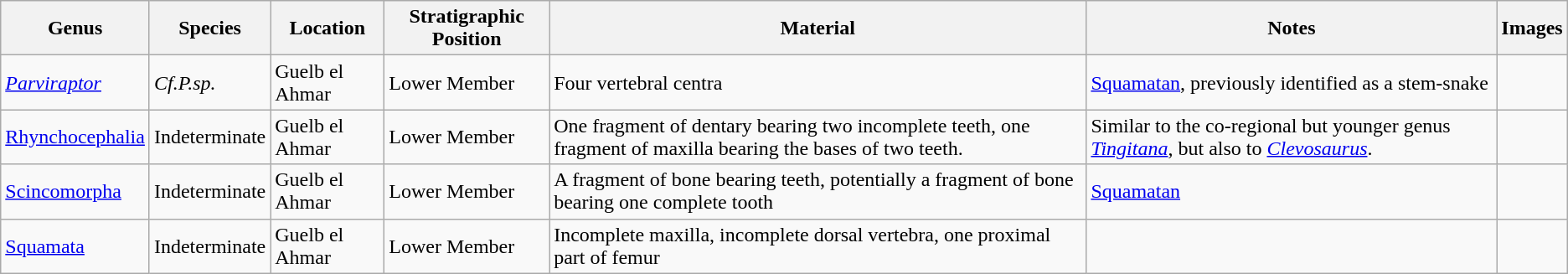<table class="wikitable" align="center">
<tr>
<th>Genus</th>
<th>Species</th>
<th>Location</th>
<th>Stratigraphic Position</th>
<th>Material</th>
<th>Notes</th>
<th>Images</th>
</tr>
<tr>
<td><em><a href='#'>Parviraptor</a></em></td>
<td><em>Cf.P.sp.</em></td>
<td>Guelb el Ahmar</td>
<td>Lower Member</td>
<td>Four vertebral centra</td>
<td><a href='#'>Squamatan</a>, previously identified as a stem-snake</td>
<td></td>
</tr>
<tr>
<td><a href='#'>Rhynchocephalia</a></td>
<td>Indeterminate</td>
<td>Guelb el Ahmar</td>
<td>Lower Member</td>
<td>One fragment of dentary bearing two incomplete teeth, one fragment of maxilla bearing the bases of two teeth.</td>
<td>Similar to the co-regional but younger genus <em><a href='#'>Tingitana</a></em>, but also to <em><a href='#'>Clevosaurus</a></em>.</td>
<td></td>
</tr>
<tr>
<td><a href='#'>Scincomorpha</a></td>
<td>Indeterminate</td>
<td>Guelb el Ahmar</td>
<td>Lower Member</td>
<td>A fragment of bone bearing teeth, potentially a fragment of bone bearing one complete tooth</td>
<td><a href='#'>Squamatan</a></td>
<td></td>
</tr>
<tr>
<td><a href='#'>Squamata</a></td>
<td>Indeterminate</td>
<td>Guelb el Ahmar</td>
<td>Lower Member</td>
<td>Incomplete maxilla, incomplete dorsal vertebra, one proximal part of femur</td>
<td></td>
<td></td>
</tr>
</table>
